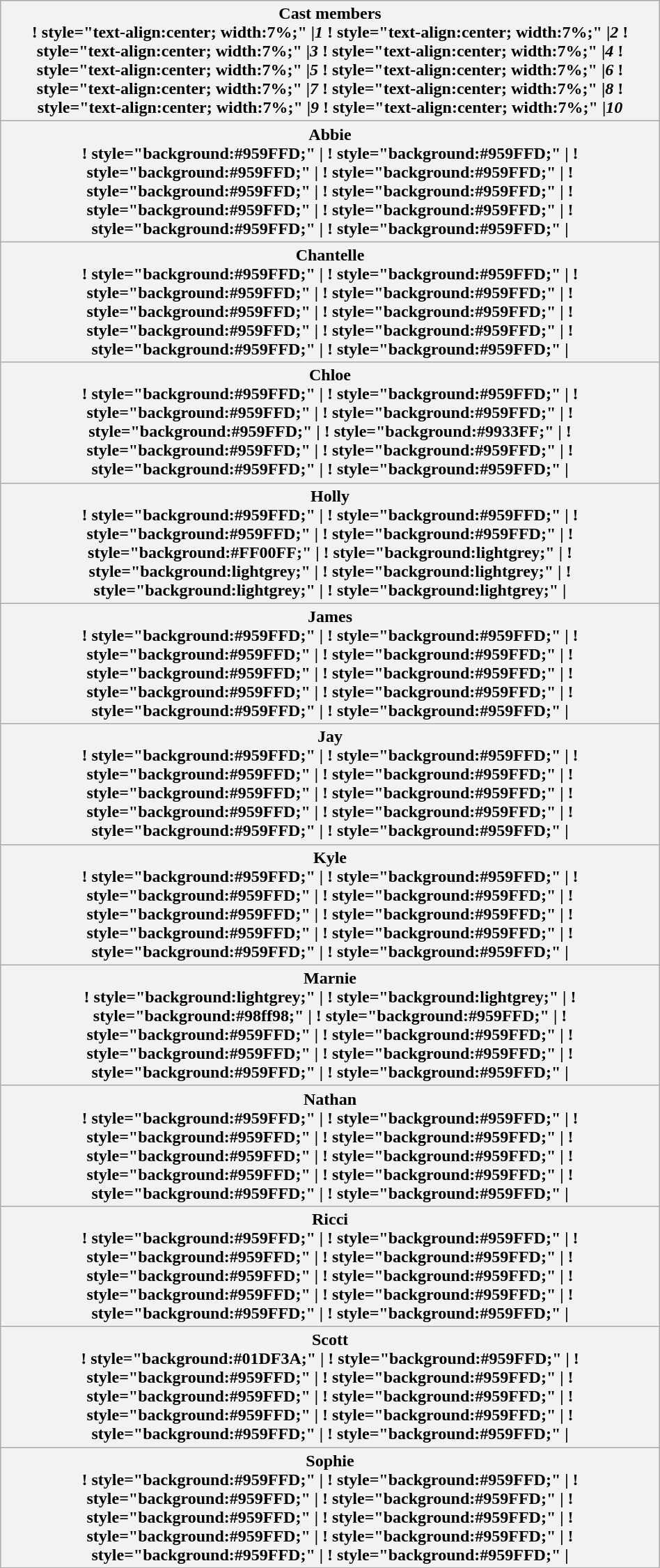<table class="wikitable" style="text-align:center; width:50%;">
<tr>
<th style="width:15%;">Cast members<br>! style="text-align:center; width:7%;" |<em>1</em>
! style="text-align:center; width:7%;" |<em>2</em>
! style="text-align:center; width:7%;" |<em>3</em>
! style="text-align:center; width:7%;" |<em>4</em>
! style="text-align:center; width:7%;" |<em>5</em>
! style="text-align:center; width:7%;" |<em>6</em>
! style="text-align:center; width:7%;" |<em>7</em>
! style="text-align:center; width:7%;" |<em>8</em>
! style="text-align:center; width:7%;" |<em>9</em>
! style="text-align:center; width:7%;" |<em>10</em></th>
</tr>
<tr>
<th>Abbie<br>! style="background:#959FFD;" |
! style="background:#959FFD;" |
! style="background:#959FFD;" |
! style="background:#959FFD;" |
! style="background:#959FFD;" |
! style="background:#959FFD;" |
! style="background:#959FFD;" |
! style="background:#959FFD;" |
! style="background:#959FFD;" |
! style="background:#959FFD;" |</th>
</tr>
<tr>
<th>Chantelle<br>! style="background:#959FFD;" |
! style="background:#959FFD;" |
! style="background:#959FFD;" |
! style="background:#959FFD;" |
! style="background:#959FFD;" |
! style="background:#959FFD;" |
! style="background:#959FFD;" |
! style="background:#959FFD;" |
! style="background:#959FFD;" |
! style="background:#959FFD;" |</th>
</tr>
<tr>
<th>Chloe<br>! style="background:#959FFD;" |
! style="background:#959FFD;" |
! style="background:#959FFD;" |
! style="background:#959FFD;" |
! style="background:#959FFD;" |
! style="background:#9933FF;" |
! style="background:#959FFD;" |
! style="background:#959FFD;" |
! style="background:#959FFD;" |
! style="background:#959FFD;" |</th>
</tr>
<tr>
<th>Holly<br>! style="background:#959FFD;" |
! style="background:#959FFD;" |
! style="background:#959FFD;" |
! style="background:#959FFD;" |
! style="background:#FF00FF;" | 
! style="background:lightgrey;" |
! style="background:lightgrey;" |
! style="background:lightgrey;" |
! style="background:lightgrey;" |
! style="background:lightgrey;" |</th>
</tr>
<tr>
<th>James<br>! style="background:#959FFD;" |
! style="background:#959FFD;" |
! style="background:#959FFD;" |
! style="background:#959FFD;" |
! style="background:#959FFD;" |
! style="background:#959FFD;" |
! style="background:#959FFD;" |
! style="background:#959FFD;" |
! style="background:#959FFD;" |
! style="background:#959FFD;" |</th>
</tr>
<tr>
<th>Jay<br>! style="background:#959FFD;" |
! style="background:#959FFD;" |
! style="background:#959FFD;" |
! style="background:#959FFD;" |
! style="background:#959FFD;" |
! style="background:#959FFD;" |
! style="background:#959FFD;" |
! style="background:#959FFD;" |
! style="background:#959FFD;" |
! style="background:#959FFD;" |</th>
</tr>
<tr>
<th>Kyle<br>! style="background:#959FFD;" |
! style="background:#959FFD;" |
! style="background:#959FFD;" |
! style="background:#959FFD;" |
! style="background:#959FFD;" |
! style="background:#959FFD;" |
! style="background:#959FFD;" |
! style="background:#959FFD;" |
! style="background:#959FFD;" |
! style="background:#959FFD;" |</th>
</tr>
<tr>
<th>Marnie<br>! style="background:lightgrey;" |
! style="background:lightgrey;" |
! style="background:#98ff98;" |
! style="background:#959FFD;" |
! style="background:#959FFD;" |
! style="background:#959FFD;" |
! style="background:#959FFD;" |
! style="background:#959FFD;" |
! style="background:#959FFD;" |
! style="background:#959FFD;" |</th>
</tr>
<tr>
<th>Nathan<br>! style="background:#959FFD;" |
! style="background:#959FFD;" |
! style="background:#959FFD;" |
! style="background:#959FFD;" |
! style="background:#959FFD;" |
! style="background:#959FFD;" |
! style="background:#959FFD;" |
! style="background:#959FFD;" |
! style="background:#959FFD;" |
! style="background:#959FFD;" |</th>
</tr>
<tr>
<th>Ricci<br>! style="background:#959FFD;" |
! style="background:#959FFD;" |
! style="background:#959FFD;" |
! style="background:#959FFD;" |
! style="background:#959FFD;" |
! style="background:#959FFD;" |
! style="background:#959FFD;" |
! style="background:#959FFD;" |
! style="background:#959FFD;" |
! style="background:#959FFD;" |</th>
</tr>
<tr>
<th>Scott<br>! style="background:#01DF3A;" |
! style="background:#959FFD;" |
! style="background:#959FFD;" |
! style="background:#959FFD;" |
! style="background:#959FFD;" |
! style="background:#959FFD;" |
! style="background:#959FFD;" |
! style="background:#959FFD;" |
! style="background:#959FFD;" |
! style="background:#959FFD;" |</th>
</tr>
<tr>
<th>Sophie<br>! style="background:#959FFD;" |
! style="background:#959FFD;" |
! style="background:#959FFD;" |
! style="background:#959FFD;" |
! style="background:#959FFD;" |
! style="background:#959FFD;" |
! style="background:#959FFD;" |
! style="background:#959FFD;" |
! style="background:#959FFD;" |
! style="background:#959FFD;" |</th>
</tr>
</table>
